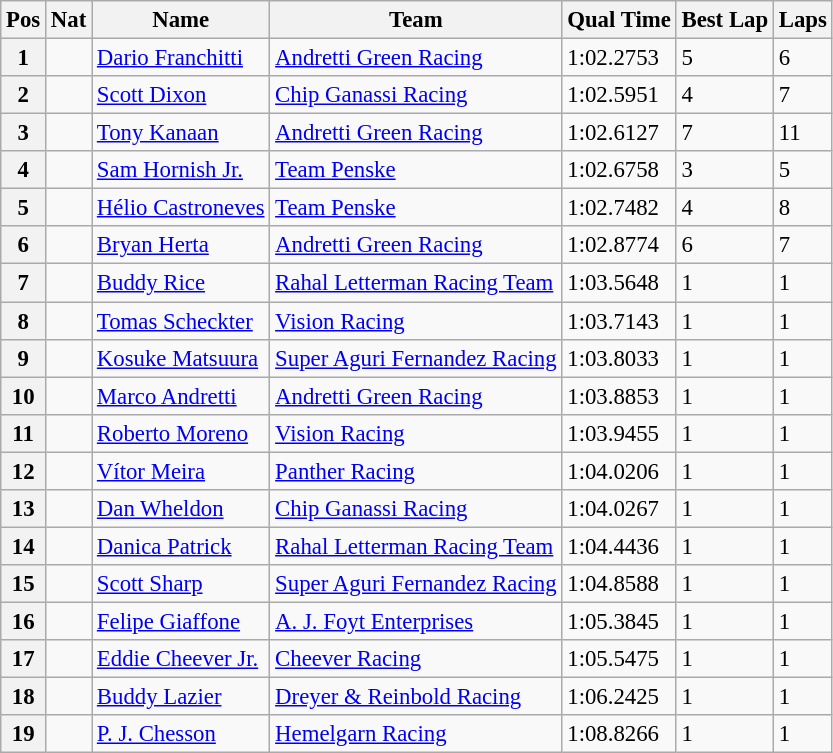<table class="wikitable" style="font-size: 95%;">
<tr>
<th>Pos</th>
<th>Nat</th>
<th>Name</th>
<th>Team</th>
<th>Qual Time</th>
<th>Best Lap</th>
<th>Laps</th>
</tr>
<tr>
<th>1</th>
<td></td>
<td><a href='#'>Dario Franchitti</a></td>
<td><a href='#'>Andretti Green Racing</a></td>
<td>1:02.2753</td>
<td>5</td>
<td>6</td>
</tr>
<tr>
<th>2</th>
<td></td>
<td><a href='#'>Scott Dixon</a></td>
<td><a href='#'>Chip Ganassi Racing</a></td>
<td>1:02.5951</td>
<td>4</td>
<td>7</td>
</tr>
<tr>
<th>3</th>
<td></td>
<td><a href='#'>Tony Kanaan</a></td>
<td><a href='#'>Andretti Green Racing</a></td>
<td>1:02.6127</td>
<td>7</td>
<td>11</td>
</tr>
<tr>
<th>4</th>
<td></td>
<td><a href='#'>Sam Hornish Jr.</a></td>
<td><a href='#'>Team Penske</a></td>
<td>1:02.6758</td>
<td>3</td>
<td>5</td>
</tr>
<tr>
<th>5</th>
<td></td>
<td><a href='#'>Hélio Castroneves</a></td>
<td><a href='#'>Team Penske</a></td>
<td>1:02.7482</td>
<td>4</td>
<td>8</td>
</tr>
<tr>
<th>6</th>
<td></td>
<td><a href='#'>Bryan Herta</a></td>
<td><a href='#'>Andretti Green Racing</a></td>
<td>1:02.8774</td>
<td>6</td>
<td>7</td>
</tr>
<tr>
<th>7</th>
<td></td>
<td><a href='#'>Buddy Rice</a></td>
<td><a href='#'>Rahal Letterman Racing Team</a></td>
<td>1:03.5648</td>
<td>1</td>
<td>1</td>
</tr>
<tr>
<th>8</th>
<td></td>
<td><a href='#'>Tomas Scheckter</a></td>
<td><a href='#'>Vision Racing</a></td>
<td>1:03.7143</td>
<td>1</td>
<td>1</td>
</tr>
<tr>
<th>9</th>
<td></td>
<td><a href='#'>Kosuke Matsuura</a></td>
<td><a href='#'>Super Aguri Fernandez Racing</a></td>
<td>1:03.8033</td>
<td>1</td>
<td>1</td>
</tr>
<tr>
<th>10</th>
<td></td>
<td><a href='#'>Marco Andretti</a></td>
<td><a href='#'>Andretti Green Racing</a></td>
<td>1:03.8853</td>
<td>1</td>
<td>1</td>
</tr>
<tr>
<th>11</th>
<td></td>
<td><a href='#'>Roberto Moreno</a></td>
<td><a href='#'>Vision Racing</a></td>
<td>1:03.9455</td>
<td>1</td>
<td>1</td>
</tr>
<tr>
<th>12</th>
<td></td>
<td><a href='#'>Vítor Meira</a></td>
<td><a href='#'>Panther Racing</a></td>
<td>1:04.0206</td>
<td>1</td>
<td>1</td>
</tr>
<tr>
<th>13</th>
<td></td>
<td><a href='#'>Dan Wheldon</a></td>
<td><a href='#'>Chip Ganassi Racing</a></td>
<td>1:04.0267</td>
<td>1</td>
<td>1</td>
</tr>
<tr>
<th>14</th>
<td></td>
<td><a href='#'>Danica Patrick</a></td>
<td><a href='#'>Rahal Letterman Racing Team</a></td>
<td>1:04.4436</td>
<td>1</td>
<td>1</td>
</tr>
<tr>
<th>15</th>
<td></td>
<td><a href='#'>Scott Sharp</a></td>
<td><a href='#'>Super Aguri Fernandez Racing</a></td>
<td>1:04.8588</td>
<td>1</td>
<td>1</td>
</tr>
<tr>
<th>16</th>
<td></td>
<td><a href='#'>Felipe Giaffone</a></td>
<td><a href='#'>A. J. Foyt Enterprises</a></td>
<td>1:05.3845</td>
<td>1</td>
<td>1</td>
</tr>
<tr>
<th>17</th>
<td></td>
<td><a href='#'>Eddie Cheever Jr.</a></td>
<td><a href='#'>Cheever Racing</a></td>
<td>1:05.5475</td>
<td>1</td>
<td>1</td>
</tr>
<tr>
<th>18</th>
<td></td>
<td><a href='#'>Buddy Lazier</a></td>
<td><a href='#'>Dreyer & Reinbold Racing</a></td>
<td>1:06.2425</td>
<td>1</td>
<td>1</td>
</tr>
<tr>
<th>19</th>
<td></td>
<td><a href='#'>P. J. Chesson</a></td>
<td><a href='#'>Hemelgarn Racing</a></td>
<td>1:08.8266</td>
<td>1</td>
<td>1</td>
</tr>
</table>
